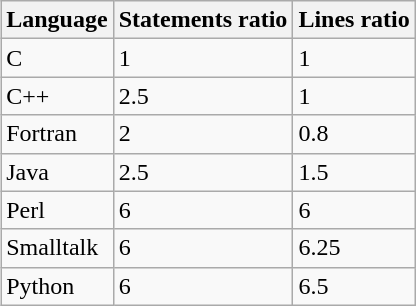<table class="wikitable sortable" style="float:right;">
<tr>
<th scope="col">Language</th>
<th scope="col">Statements ratio</th>
<th scope="col">Lines ratio</th>
</tr>
<tr>
<td>C</td>
<td>1</td>
<td>1</td>
</tr>
<tr>
<td>C++</td>
<td>2.5</td>
<td>1</td>
</tr>
<tr>
<td>Fortran</td>
<td>2</td>
<td>0.8</td>
</tr>
<tr>
<td>Java</td>
<td>2.5</td>
<td>1.5</td>
</tr>
<tr>
<td>Perl</td>
<td>6</td>
<td>6</td>
</tr>
<tr>
<td>Smalltalk</td>
<td>6</td>
<td>6.25</td>
</tr>
<tr>
<td>Python</td>
<td>6</td>
<td>6.5</td>
</tr>
</table>
